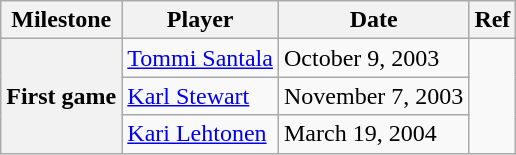<table class="wikitable">
<tr>
<th scope="col">Milestone</th>
<th scope="col">Player</th>
<th scope="col">Date</th>
<th scope="col">Ref</th>
</tr>
<tr>
<th rowspan=3>First game</th>
<td><a href='#'>Tommi Santala</a></td>
<td>October 9, 2003</td>
<td rowspan=3></td>
</tr>
<tr>
<td><a href='#'>Karl Stewart</a></td>
<td>November 7, 2003</td>
</tr>
<tr>
<td><a href='#'>Kari Lehtonen</a></td>
<td>March 19, 2004</td>
</tr>
</table>
